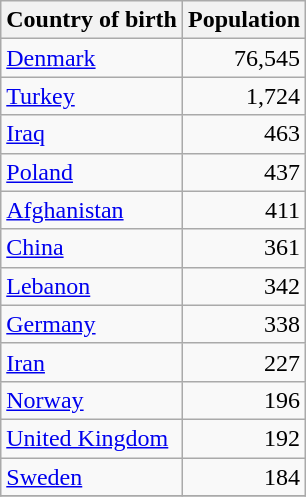<table class="wikitable floatright">
<tr>
<th><strong>Country of birth</strong></th>
<th><strong>Population</strong></th>
</tr>
<tr>
<td> <a href='#'>Denmark</a></td>
<td align="right">76,545</td>
</tr>
<tr>
<td> <a href='#'>Turkey</a></td>
<td align="right">1,724</td>
</tr>
<tr>
<td> <a href='#'>Iraq</a></td>
<td align="right">463</td>
</tr>
<tr>
<td> <a href='#'>Poland</a></td>
<td align="right">437</td>
</tr>
<tr>
<td> <a href='#'>Afghanistan</a></td>
<td align="right">411</td>
</tr>
<tr>
<td> <a href='#'>China</a></td>
<td align="right">361</td>
</tr>
<tr>
<td> <a href='#'>Lebanon</a></td>
<td align="right">342</td>
</tr>
<tr>
<td> <a href='#'>Germany</a></td>
<td align="right">338</td>
</tr>
<tr>
<td> <a href='#'>Iran</a></td>
<td align="right">227</td>
</tr>
<tr>
<td> <a href='#'>Norway</a></td>
<td align="right">196</td>
</tr>
<tr>
<td> <a href='#'>United Kingdom</a></td>
<td align="right">192</td>
</tr>
<tr>
<td> <a href='#'>Sweden</a></td>
<td align="right">184</td>
</tr>
<tr>
</tr>
</table>
